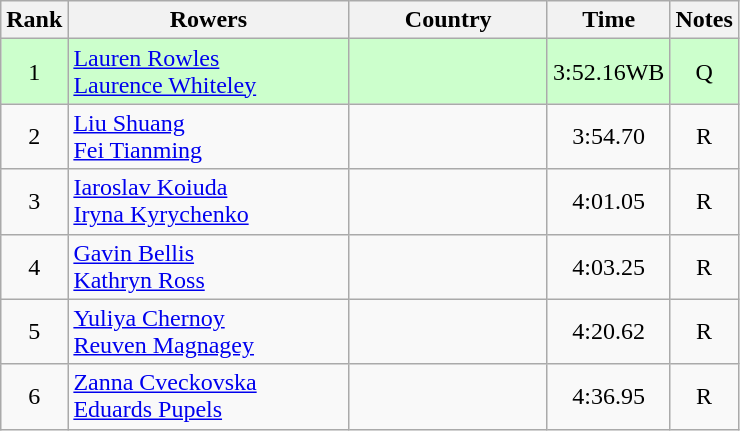<table class="wikitable" style="text-align:center">
<tr>
<th>Rank</th>
<th width=180>Rowers</th>
<th width=125>Country</th>
<th width=60>Time</th>
<th>Notes</th>
</tr>
<tr bgcolor=#ccffcc>
<td>1</td>
<td style="text-align:left"><a href='#'>Lauren Rowles</a><br><a href='#'>Laurence Whiteley</a></td>
<td style="text-align:left"></td>
<td>3:52.16WB</td>
<td>Q</td>
</tr>
<tr>
<td>2</td>
<td style="text-align:left"><a href='#'>Liu Shuang</a><br><a href='#'>Fei Tianming</a></td>
<td style="text-align:left"></td>
<td>3:54.70</td>
<td>R</td>
</tr>
<tr>
<td>3</td>
<td style="text-align:left"><a href='#'>Iaroslav Koiuda</a><br><a href='#'>Iryna Kyrychenko</a></td>
<td style="text-align:left"></td>
<td>4:01.05</td>
<td>R</td>
</tr>
<tr>
<td>4</td>
<td style="text-align:left"><a href='#'>Gavin Bellis</a><br><a href='#'>Kathryn Ross</a></td>
<td style="text-align:left"></td>
<td>4:03.25</td>
<td>R</td>
</tr>
<tr>
<td>5</td>
<td style="text-align:left"><a href='#'>Yuliya Chernoy</a><br><a href='#'>Reuven Magnagey</a></td>
<td style="text-align:left"></td>
<td>4:20.62</td>
<td>R</td>
</tr>
<tr>
<td>6</td>
<td style="text-align:left"><a href='#'>Zanna Cveckovska</a><br><a href='#'>Eduards Pupels</a></td>
<td style="text-align:left"></td>
<td>4:36.95</td>
<td>R</td>
</tr>
</table>
